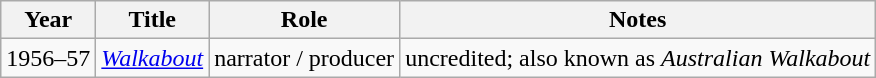<table class="wikitable">
<tr>
<th scope="col">Year</th>
<th scope="col">Title</th>
<th scope="col">Role</th>
<th scope="col">Notes</th>
</tr>
<tr>
<td>1956–57</td>
<td><em><a href='#'>Walkabout</a></em></td>
<td>narrator / producer</td>
<td>uncredited; also known as <em>Australian Walkabout</em></td>
</tr>
</table>
